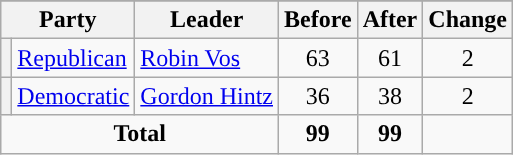<table class="wikitable" style="text-align:center;">
<tr>
</tr>
<tr>
<th colspan=2>Party</th>
<th>Leader</th>
<th>Before</th>
<th>After</th>
<th>Change</th>
</tr>
<tr>
<th style="background-color:"></th>
<td style="text-align:left;"><a href='#'>Republican</a></td>
<td style="text-align:left;"><a href='#'>Robin Vos</a></td>
<td>63</td>
<td>61</td>
<td> 2</td>
</tr>
<tr>
<th style="background-color:"></th>
<td style="text-align:left;"><a href='#'>Democratic</a></td>
<td style="text-align:left;"><a href='#'>Gordon Hintz</a></td>
<td>36</td>
<td>38</td>
<td> 2</td>
</tr>
<tr>
<td colspan=3><strong>Total</strong></td>
<td><strong>99</strong></td>
<td><strong>99</strong></td>
<td></td>
</tr>
</table>
